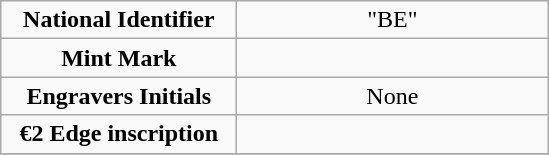<table class="wikitable" style="text-align: center;">
<tr>
<td width=150px><strong>National Identifier</strong></td>
<td width=200px>"BE"</td>
</tr>
<tr>
<td><strong>Mint Mark</strong></td>
<td></td>
</tr>
<tr>
<td><strong>Engravers Initials</strong></td>
<td>None</td>
</tr>
<tr>
<td><strong>€2 Edge inscription</strong></td>
<td></td>
</tr>
<tr>
</tr>
</table>
